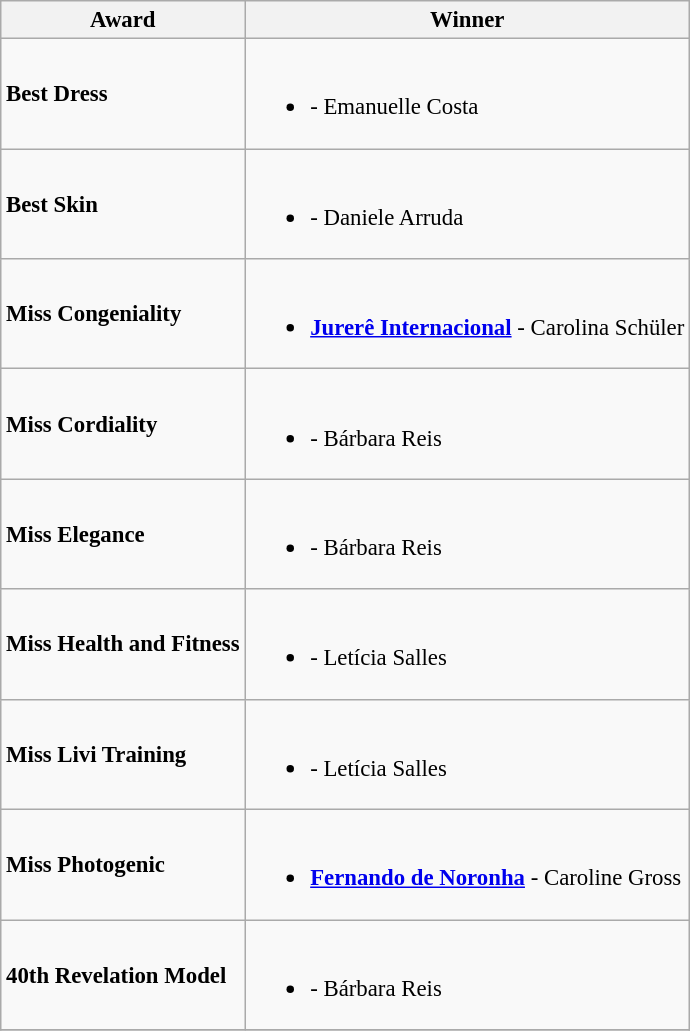<table class="wikitable sortable" style="font-size:95%;">
<tr>
<th>Award</th>
<th>Winner</th>
</tr>
<tr>
<td><strong>Best Dress</strong></td>
<td><br><ul><li><strong></strong> - Emanuelle Costa</li></ul></td>
</tr>
<tr>
<td><strong>Best Skin</strong></td>
<td><br><ul><li><strong></strong> - Daniele Arruda</li></ul></td>
</tr>
<tr>
<td><strong>Miss Congeniality</strong></td>
<td><br><ul><li><strong> <a href='#'>Jurerê Internacional</a></strong> - Carolina Schüler</li></ul></td>
</tr>
<tr>
<td><strong>Miss Cordiality</strong></td>
<td><br><ul><li><strong></strong> - Bárbara Reis</li></ul></td>
</tr>
<tr>
<td><strong>Miss Elegance</strong></td>
<td><br><ul><li><strong></strong> - Bárbara Reis</li></ul></td>
</tr>
<tr>
<td><strong>Miss Health and Fitness</strong></td>
<td><br><ul><li><strong></strong> - Letícia Salles</li></ul></td>
</tr>
<tr>
<td><strong>Miss Livi Training</strong></td>
<td><br><ul><li><strong></strong> - Letícia Salles</li></ul></td>
</tr>
<tr>
<td><strong>Miss Photogenic</strong></td>
<td><br><ul><li><strong> <a href='#'>Fernando de Noronha</a></strong> - Caroline Gross</li></ul></td>
</tr>
<tr>
<td><strong>40th Revelation Model</strong></td>
<td><br><ul><li><strong></strong> - Bárbara Reis</li></ul></td>
</tr>
<tr>
</tr>
</table>
